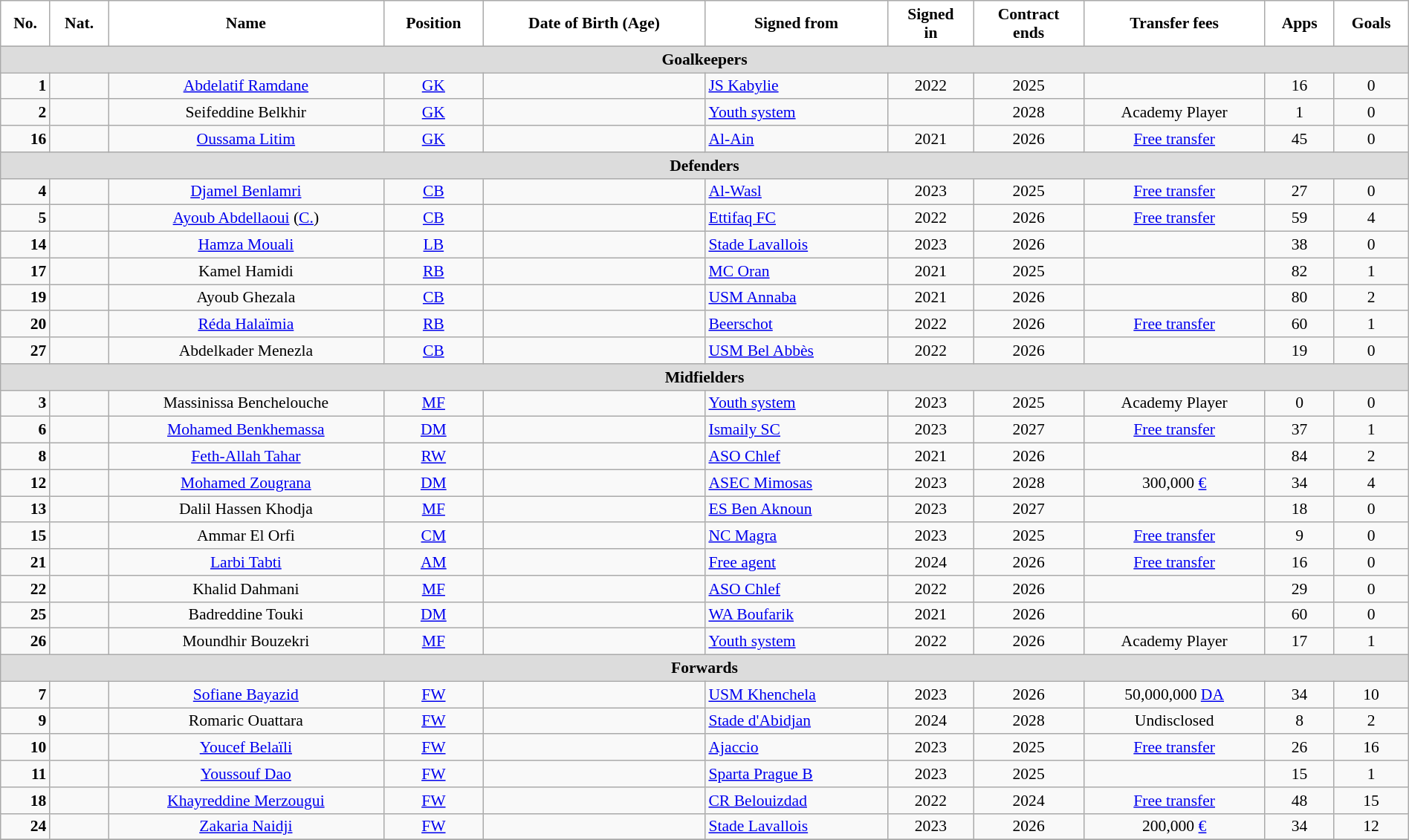<table class="wikitable" style="text-align:center; font-size:90%; width:100%">
<tr>
<th style="background:white; color:black; text-align:center;">No.</th>
<th style="background:white; color:black; text-align:center;">Nat.</th>
<th style="background:white; color:black; text-align:center;">Name</th>
<th style="background:white; color:black; text-align:center;">Position</th>
<th style="background:white; color:black; text-align:center;">Date of Birth (Age)</th>
<th style="background:white; color:black; text-align:center;">Signed from</th>
<th style="background:white; color:black; text-align:center;">Signed<br>in</th>
<th style="background:white; color:black; text-align:center;">Contract<br>ends</th>
<th style="background:white; color:black; text-align:center;">Transfer fees</th>
<th style="background:white; color:black; text-align:center;">Apps</th>
<th style="background:white; color:black; text-align:center;">Goals</th>
</tr>
<tr>
<th colspan=11 style="background:#DCDCDC; text-align:center;">Goalkeepers</th>
</tr>
<tr>
<td style="text-align:right"><strong>1</strong></td>
<td></td>
<td><a href='#'>Abdelatif Ramdane</a></td>
<td><a href='#'>GK</a></td>
<td></td>
<td style="text-align:left"> <a href='#'>JS Kabylie</a></td>
<td>2022</td>
<td>2025</td>
<td></td>
<td>16</td>
<td>0</td>
</tr>
<tr>
<td style="text-align:right"><strong>2</strong></td>
<td></td>
<td>Seifeddine Belkhir</td>
<td><a href='#'>GK</a></td>
<td></td>
<td style="text-align:left"> <a href='#'>Youth system</a></td>
<td></td>
<td>2028</td>
<td>Academy Player</td>
<td>1</td>
<td>0</td>
</tr>
<tr>
<td style="text-align:right"><strong>16</strong></td>
<td></td>
<td><a href='#'>Oussama Litim</a></td>
<td><a href='#'>GK</a></td>
<td></td>
<td style="text-align:left"> <a href='#'>Al-Ain</a></td>
<td>2021</td>
<td>2026</td>
<td><a href='#'>Free transfer</a></td>
<td>45</td>
<td>0</td>
</tr>
<tr>
<th colspan=11 style="background:#DCDCDC; text-align:center;">Defenders</th>
</tr>
<tr>
<td style="text-align:right"><strong>4</strong></td>
<td></td>
<td><a href='#'>Djamel Benlamri</a></td>
<td><a href='#'>CB</a></td>
<td></td>
<td style="text-align:left"> <a href='#'>Al-Wasl</a></td>
<td>2023</td>
<td>2025</td>
<td><a href='#'>Free transfer</a></td>
<td>27</td>
<td>0</td>
</tr>
<tr>
<td style="text-align:right"><strong>5</strong></td>
<td></td>
<td><a href='#'>Ayoub Abdellaoui</a> (<a href='#'>C.</a>)</td>
<td><a href='#'>CB</a></td>
<td></td>
<td style="text-align:left"> <a href='#'>Ettifaq FC</a></td>
<td>2022</td>
<td>2026</td>
<td><a href='#'>Free transfer</a></td>
<td>59</td>
<td>4</td>
</tr>
<tr>
<td style="text-align:right"><strong>14</strong></td>
<td></td>
<td><a href='#'>Hamza Mouali</a></td>
<td><a href='#'>LB</a></td>
<td></td>
<td style="text-align:left"> <a href='#'>Stade Lavallois</a></td>
<td>2023</td>
<td>2026</td>
<td></td>
<td>38</td>
<td>0</td>
</tr>
<tr>
<td style="text-align:right"><strong>17</strong></td>
<td></td>
<td>Kamel Hamidi</td>
<td><a href='#'>RB</a></td>
<td></td>
<td style="text-align:left"> <a href='#'>MC Oran</a></td>
<td>2021</td>
<td>2025</td>
<td></td>
<td>82</td>
<td>1</td>
</tr>
<tr>
<td style="text-align:right"><strong>19</strong></td>
<td></td>
<td>Ayoub Ghezala</td>
<td><a href='#'>CB</a></td>
<td></td>
<td style="text-align:left"> <a href='#'>USM Annaba</a></td>
<td>2021</td>
<td>2026</td>
<td></td>
<td>80</td>
<td>2</td>
</tr>
<tr>
<td style="text-align:right"><strong>20</strong></td>
<td></td>
<td><a href='#'>Réda Halaïmia</a></td>
<td><a href='#'>RB</a></td>
<td></td>
<td style="text-align:left"> <a href='#'>Beerschot</a></td>
<td>2022</td>
<td>2026</td>
<td><a href='#'>Free transfer</a></td>
<td>60</td>
<td>1</td>
</tr>
<tr>
<td style="text-align:right"><strong>27</strong></td>
<td></td>
<td>Abdelkader Menezla</td>
<td><a href='#'>CB</a></td>
<td></td>
<td style="text-align:left"> <a href='#'>USM Bel Abbès</a></td>
<td>2022</td>
<td>2026</td>
<td></td>
<td>19</td>
<td>0</td>
</tr>
<tr>
<th colspan=11 style="background:#DCDCDC; text-align:center;">Midfielders</th>
</tr>
<tr>
<td style="text-align:right"><strong>3</strong></td>
<td></td>
<td>Massinissa Benchelouche</td>
<td><a href='#'>MF</a></td>
<td></td>
<td style="text-align:left"> <a href='#'>Youth system</a></td>
<td>2023</td>
<td>2025</td>
<td>Academy Player</td>
<td>0</td>
<td>0</td>
</tr>
<tr>
<td style="text-align:right"><strong>6</strong></td>
<td></td>
<td><a href='#'>Mohamed Benkhemassa</a></td>
<td><a href='#'>DM</a></td>
<td></td>
<td style="text-align:left"> <a href='#'>Ismaily SC</a></td>
<td>2023</td>
<td>2027</td>
<td><a href='#'>Free transfer</a></td>
<td>37</td>
<td>1</td>
</tr>
<tr>
<td style="text-align:right"><strong>8</strong></td>
<td></td>
<td><a href='#'>Feth-Allah Tahar</a></td>
<td><a href='#'>RW</a></td>
<td></td>
<td style="text-align:left"> <a href='#'>ASO Chlef</a></td>
<td>2021</td>
<td>2026</td>
<td></td>
<td>84</td>
<td>2</td>
</tr>
<tr>
<td style="text-align:right"><strong>12</strong></td>
<td></td>
<td><a href='#'>Mohamed Zougrana</a></td>
<td><a href='#'>DM</a></td>
<td></td>
<td style="text-align:left"> <a href='#'>ASEC Mimosas</a></td>
<td>2023</td>
<td>2028</td>
<td>300,000 <a href='#'>€</a></td>
<td>34</td>
<td>4</td>
</tr>
<tr>
<td style="text-align:right"><strong>13</strong></td>
<td></td>
<td>Dalil Hassen Khodja</td>
<td><a href='#'>MF</a></td>
<td></td>
<td style="text-align:left"> <a href='#'>ES Ben Aknoun</a></td>
<td>2023</td>
<td>2027</td>
<td></td>
<td>18</td>
<td>0</td>
</tr>
<tr>
<td style="text-align:right"><strong>15</strong></td>
<td></td>
<td>Ammar El Orfi</td>
<td><a href='#'>CM</a></td>
<td></td>
<td style="text-align:left"> <a href='#'>NC Magra</a></td>
<td>2023</td>
<td>2025</td>
<td><a href='#'>Free transfer</a></td>
<td>9</td>
<td>0</td>
</tr>
<tr>
<td style="text-align:right"><strong>21</strong></td>
<td></td>
<td><a href='#'>Larbi Tabti</a></td>
<td><a href='#'>AM</a></td>
<td></td>
<td style="text-align:left"><a href='#'>Free agent</a></td>
<td>2024</td>
<td>2026</td>
<td><a href='#'>Free transfer</a></td>
<td>16</td>
<td>0</td>
</tr>
<tr>
<td style="text-align:right"><strong>22</strong></td>
<td></td>
<td>Khalid Dahmani</td>
<td><a href='#'>MF</a></td>
<td></td>
<td style="text-align:left"> <a href='#'>ASO Chlef</a></td>
<td>2022</td>
<td>2026</td>
<td></td>
<td>29</td>
<td>0</td>
</tr>
<tr>
<td style="text-align:right"><strong>25</strong></td>
<td></td>
<td>Badreddine Touki</td>
<td><a href='#'>DM</a></td>
<td></td>
<td style="text-align:left"> <a href='#'>WA Boufarik</a></td>
<td>2021</td>
<td>2026</td>
<td></td>
<td>60</td>
<td>0</td>
</tr>
<tr>
<td style="text-align:right"><strong>26</strong></td>
<td></td>
<td>Moundhir Bouzekri</td>
<td><a href='#'>MF</a></td>
<td></td>
<td style="text-align:left"> <a href='#'>Youth system</a></td>
<td>2022</td>
<td>2026</td>
<td>Academy Player</td>
<td>17</td>
<td>1</td>
</tr>
<tr>
<th colspan=11 style="background:#DCDCDC; text-align:center;">Forwards</th>
</tr>
<tr>
<td style="text-align:right"><strong>7</strong></td>
<td></td>
<td><a href='#'>Sofiane Bayazid</a></td>
<td><a href='#'>FW</a></td>
<td></td>
<td style="text-align:left"> <a href='#'>USM Khenchela</a></td>
<td>2023</td>
<td>2026</td>
<td>50,000,000 <a href='#'>DA</a></td>
<td>34</td>
<td>10</td>
</tr>
<tr>
<td style="text-align:right"><strong>9</strong></td>
<td></td>
<td>Romaric Ouattara</td>
<td><a href='#'>FW</a></td>
<td></td>
<td style="text-align:left"> <a href='#'>Stade d'Abidjan</a></td>
<td>2024</td>
<td>2028</td>
<td>Undisclosed</td>
<td>8</td>
<td>2</td>
</tr>
<tr>
<td style="text-align:right"><strong>10</strong></td>
<td></td>
<td><a href='#'>Youcef Belaïli</a></td>
<td><a href='#'>FW</a></td>
<td></td>
<td style="text-align:left"> <a href='#'>Ajaccio</a></td>
<td>2023</td>
<td>2025</td>
<td><a href='#'>Free transfer</a></td>
<td>26</td>
<td>16</td>
</tr>
<tr>
<td style="text-align:right"><strong>11</strong></td>
<td></td>
<td><a href='#'>Youssouf Dao</a></td>
<td><a href='#'>FW</a></td>
<td></td>
<td style="text-align:left"> <a href='#'>Sparta Prague B</a></td>
<td>2023</td>
<td>2025</td>
<td></td>
<td>15</td>
<td>1</td>
</tr>
<tr>
<td style="text-align:right"><strong>18</strong></td>
<td></td>
<td><a href='#'>Khayreddine Merzougui</a></td>
<td><a href='#'>FW</a></td>
<td></td>
<td style="text-align:left"> <a href='#'>CR Belouizdad</a></td>
<td>2022</td>
<td>2024</td>
<td><a href='#'>Free transfer</a></td>
<td>48</td>
<td>15</td>
</tr>
<tr>
<td style="text-align:right"><strong>24</strong></td>
<td></td>
<td><a href='#'>Zakaria Naidji</a></td>
<td><a href='#'>FW</a></td>
<td></td>
<td style="text-align:left"> <a href='#'>Stade Lavallois</a></td>
<td>2023</td>
<td>2026</td>
<td>200,000 <a href='#'>€</a></td>
<td>34</td>
<td>12</td>
</tr>
<tr>
</tr>
</table>
